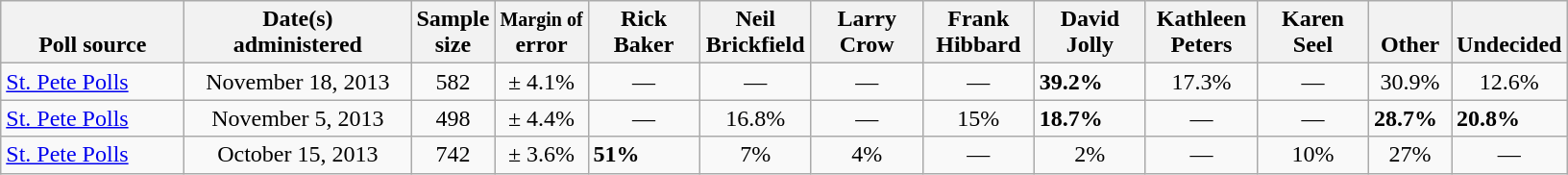<table class="wikitable">
<tr valign= bottom>
<th style="width:120px;">Poll source</th>
<th style="width:150px;">Date(s)<br>administered</th>
<th class=small>Sample<br>size</th>
<th><small>Margin of</small><br>error</th>
<th style="width:70px;">Rick<br>Baker</th>
<th style="width:70px;">Neil<br>Brickfield</th>
<th style="width:70px;">Larry<br>Crow</th>
<th style="width:70px;">Frank<br>Hibbard</th>
<th style="width:70px;">David<br>Jolly</th>
<th style="width:70px;">Kathleen<br>Peters</th>
<th style="width:70px;">Karen<br>Seel</th>
<th style="width:50px;">Other</th>
<th style="width:40px;">Undecided</th>
</tr>
<tr>
<td><a href='#'>St. Pete Polls</a></td>
<td align=center>November 18, 2013</td>
<td align=center>582</td>
<td align=center>± 4.1%</td>
<td align=center>—</td>
<td align=center>—</td>
<td align=center>—</td>
<td align=center>—</td>
<td><strong>39.2%</strong></td>
<td align=center>17.3%</td>
<td align=center>—</td>
<td align=center>30.9%</td>
<td align=center>12.6%</td>
</tr>
<tr>
<td><a href='#'>St. Pete Polls</a></td>
<td align=center>November 5, 2013</td>
<td align=center>498</td>
<td align=center>± 4.4%</td>
<td align=center>—</td>
<td align=center>16.8%</td>
<td align=center>—</td>
<td align=center>15%</td>
<td><strong>18.7%</strong></td>
<td align=center>—</td>
<td align=center>—</td>
<td><strong>28.7%</strong></td>
<td><strong>20.8%</strong></td>
</tr>
<tr>
<td><a href='#'>St. Pete Polls</a></td>
<td align=center>October 15, 2013</td>
<td align=center>742</td>
<td align=center>± 3.6%</td>
<td><strong>51%</strong></td>
<td align=center>7%</td>
<td align=center>4%</td>
<td align=center>—</td>
<td align=center>2%</td>
<td align=center>—</td>
<td align=center>10%</td>
<td align=center>27%</td>
<td align=center>—</td>
</tr>
</table>
